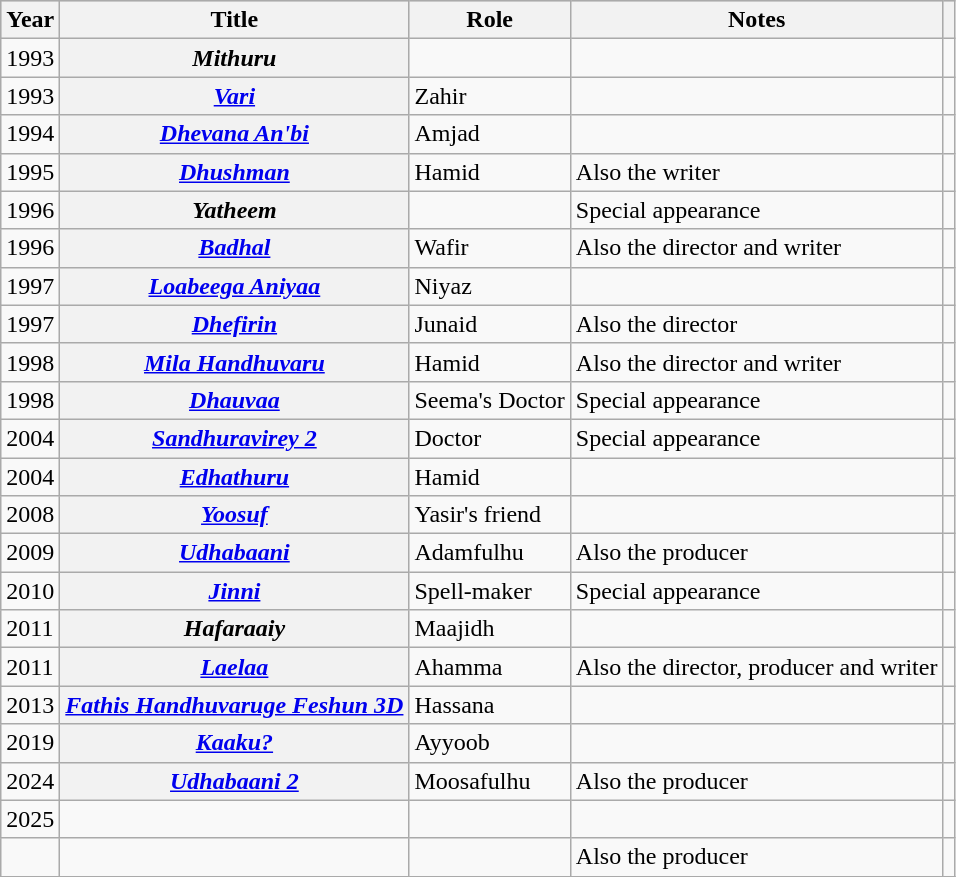<table class="wikitable sortable plainrowheaders">
<tr style="background:#ccc; text-align:center;">
<th scope="col">Year</th>
<th scope="col">Title</th>
<th scope="col">Role</th>
<th scope="col">Notes</th>
<th scope="col" class="unsortable"></th>
</tr>
<tr>
<td>1993</td>
<th scope="row"><em>Mithuru</em></th>
<td></td>
<td></td>
<td style="text-align: center;"></td>
</tr>
<tr>
<td>1993</td>
<th scope="row"><em><a href='#'>Vari</a></em></th>
<td>Zahir</td>
<td></td>
<td style="text-align: center;"></td>
</tr>
<tr>
<td>1994</td>
<th scope="row"><em><a href='#'>Dhevana An'bi</a></em></th>
<td>Amjad</td>
<td></td>
<td style="text-align: center;"></td>
</tr>
<tr>
<td>1995</td>
<th scope="row"><em><a href='#'>Dhushman</a></em></th>
<td>Hamid</td>
<td>Also the writer</td>
<td style="text-align: center;"></td>
</tr>
<tr>
<td>1996</td>
<th scope="row"><em>Yatheem</em></th>
<td></td>
<td>Special appearance</td>
<td></td>
</tr>
<tr>
<td>1996</td>
<th scope="row"><em><a href='#'>Badhal</a></em></th>
<td>Wafir</td>
<td>Also the director and writer</td>
<td style="text-align: center;"></td>
</tr>
<tr>
<td>1997</td>
<th scope="row"><em><a href='#'>Loabeega Aniyaa</a></em></th>
<td>Niyaz</td>
<td></td>
<td style="text-align: center;"></td>
</tr>
<tr>
<td>1997</td>
<th scope="row"><em><a href='#'>Dhefirin</a></em></th>
<td>Junaid</td>
<td>Also the director</td>
<td style="text-align: center;"></td>
</tr>
<tr>
<td>1998</td>
<th scope="row"><em><a href='#'>Mila Handhuvaru</a></em></th>
<td>Hamid</td>
<td>Also the director and writer</td>
<td style="text-align: center;"></td>
</tr>
<tr>
<td>1998</td>
<th scope="row"><em><a href='#'>Dhauvaa</a></em></th>
<td>Seema's Doctor</td>
<td>Special appearance</td>
<td style="text-align: center;"></td>
</tr>
<tr>
<td>2004</td>
<th scope="row"><em><a href='#'>Sandhuravirey 2</a></em></th>
<td>Doctor</td>
<td>Special appearance</td>
<td style="text-align: center;"></td>
</tr>
<tr>
<td>2004</td>
<th scope="row"><em><a href='#'>Edhathuru</a></em></th>
<td>Hamid</td>
<td></td>
<td style="text-align: center;"></td>
</tr>
<tr>
<td>2008</td>
<th scope="row"><em><a href='#'>Yoosuf</a></em></th>
<td>Yasir's friend</td>
<td></td>
<td style="text-align: center;"></td>
</tr>
<tr>
<td>2009</td>
<th scope="row"><em><a href='#'>Udhabaani</a></em></th>
<td>Adamfulhu</td>
<td>Also the producer</td>
<td style="text-align: center;"></td>
</tr>
<tr>
<td>2010</td>
<th scope="row"><em><a href='#'>Jinni</a></em></th>
<td>Spell-maker</td>
<td>Special appearance</td>
<td style="text-align: center;"></td>
</tr>
<tr>
<td>2011</td>
<th scope="row"><em>Hafaraaiy</em></th>
<td>Maajidh</td>
<td></td>
<td></td>
</tr>
<tr>
<td>2011</td>
<th scope="row"><em><a href='#'>Laelaa</a></em></th>
<td>Ahamma</td>
<td>Also the director, producer and writer</td>
<td style="text-align: center;"></td>
</tr>
<tr>
<td>2013</td>
<th scope="row"><em><a href='#'>Fathis Handhuvaruge Feshun 3D</a></em></th>
<td>Hassana</td>
<td></td>
<td style="text-align: center;"></td>
</tr>
<tr>
<td>2019</td>
<th scope="row"><em><a href='#'>Kaaku?</a></em></th>
<td>Ayyoob</td>
<td></td>
<td style="text-align: center;"></td>
</tr>
<tr>
<td>2024</td>
<th scope="row"><em><a href='#'>Udhabaani 2</a></em></th>
<td>Moosafulhu</td>
<td>Also the producer</td>
<td style="text-align:center;"></td>
</tr>
<tr>
<td>2025</td>
<td></td>
<td></td>
<td></td>
<td></td>
</tr>
<tr>
<td></td>
<td></td>
<td></td>
<td>Also the producer</td>
<td></td>
</tr>
<tr>
</tr>
</table>
